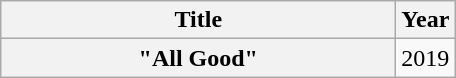<table class="wikitable plainrowheaders" style="text-align:center;">
<tr>
<th scope="col" style="width:16em;">Title</th>
<th scope="col" style="width:1em;">Year</th>
</tr>
<tr>
<th scope="row">"All Good" </th>
<td>2019</td>
</tr>
</table>
